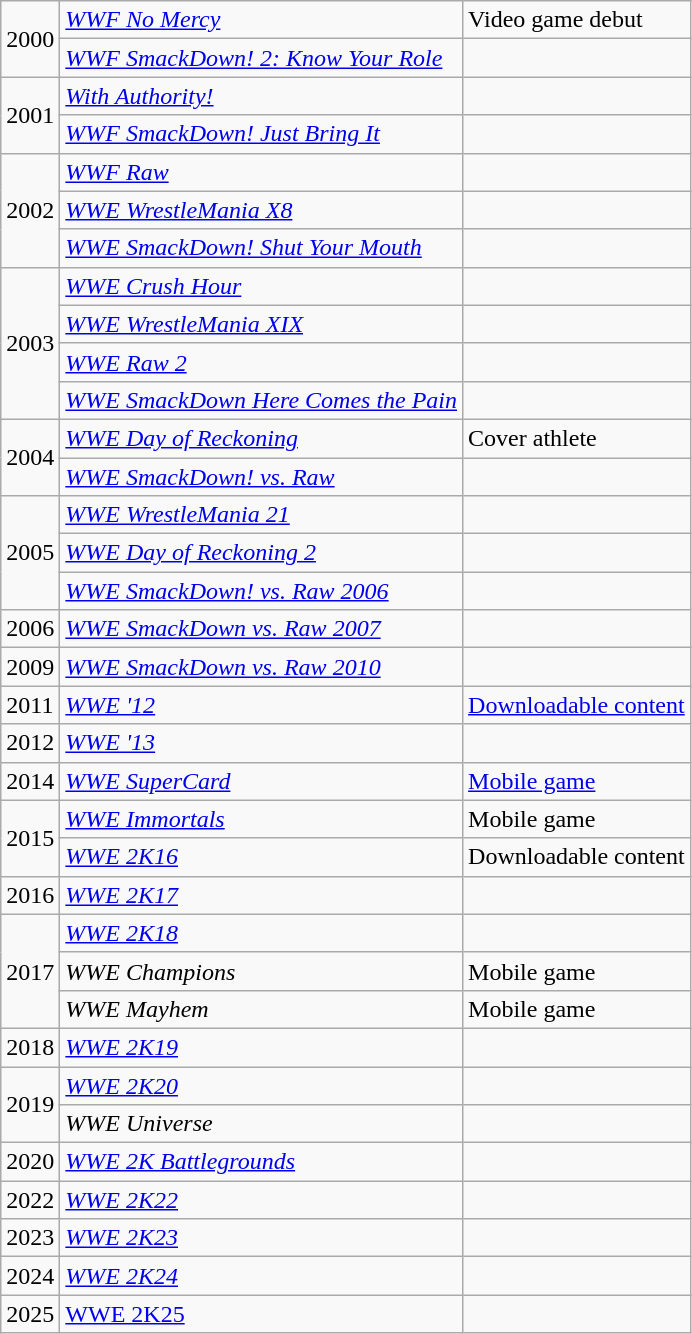<table class="wikitable sortable">
<tr>
<td rowspan="2">2000</td>
<td><em><a href='#'>WWF No Mercy</a></em></td>
<td>Video game debut</td>
</tr>
<tr>
<td><em><a href='#'>WWF SmackDown! 2: Know Your Role</a></em></td>
<td></td>
</tr>
<tr>
<td rowspan="2">2001</td>
<td><em><a href='#'>With Authority!</a></em></td>
<td></td>
</tr>
<tr>
<td><em><a href='#'>WWF SmackDown! Just Bring It</a></em></td>
<td></td>
</tr>
<tr>
<td rowspan="3">2002</td>
<td><em><a href='#'>WWF Raw</a></em></td>
<td></td>
</tr>
<tr>
<td><em><a href='#'>WWE WrestleMania X8</a></em></td>
<td></td>
</tr>
<tr>
<td><em><a href='#'>WWE SmackDown! Shut Your Mouth</a></em></td>
<td></td>
</tr>
<tr>
<td rowspan="4">2003</td>
<td><em><a href='#'>WWE Crush Hour</a></em></td>
<td></td>
</tr>
<tr>
<td><em><a href='#'>WWE WrestleMania XIX</a></em></td>
<td></td>
</tr>
<tr>
<td><em><a href='#'>WWE Raw 2</a></em></td>
<td></td>
</tr>
<tr>
<td><em><a href='#'>WWE SmackDown Here Comes the Pain</a></em></td>
<td></td>
</tr>
<tr>
<td rowspan="2">2004</td>
<td><em><a href='#'>WWE Day of Reckoning</a></em></td>
<td>Cover athlete</td>
</tr>
<tr>
<td><em><a href='#'>WWE SmackDown! vs. Raw</a></em></td>
<td></td>
</tr>
<tr>
<td rowspan="3">2005</td>
<td><em><a href='#'>WWE WrestleMania 21</a></em></td>
<td></td>
</tr>
<tr>
<td><em><a href='#'>WWE Day of Reckoning 2</a></em></td>
<td></td>
</tr>
<tr>
<td><em><a href='#'>WWE SmackDown! vs. Raw 2006</a></em></td>
<td></td>
</tr>
<tr>
<td>2006</td>
<td><em><a href='#'>WWE SmackDown vs. Raw 2007</a></em></td>
<td></td>
</tr>
<tr>
<td>2009</td>
<td><em><a href='#'>WWE SmackDown vs. Raw 2010</a></em></td>
<td></td>
</tr>
<tr>
<td>2011</td>
<td><em><a href='#'>WWE '12</a></em></td>
<td><a href='#'>Downloadable content</a></td>
</tr>
<tr>
<td>2012</td>
<td><em><a href='#'>WWE '13</a></em></td>
<td></td>
</tr>
<tr>
<td>2014</td>
<td><em><a href='#'>WWE SuperCard</a></em></td>
<td><a href='#'>Mobile game</a></td>
</tr>
<tr>
<td rowspan="2">2015</td>
<td><em><a href='#'>WWE Immortals</a></em></td>
<td>Mobile game</td>
</tr>
<tr>
<td><em><a href='#'>WWE 2K16</a></em></td>
<td>Downloadable content</td>
</tr>
<tr>
<td>2016</td>
<td><em><a href='#'>WWE 2K17</a></em></td>
<td></td>
</tr>
<tr>
<td rowspan="3">2017</td>
<td><em><a href='#'>WWE 2K18</a></em></td>
<td></td>
</tr>
<tr>
<td><em>WWE Champions</em></td>
<td>Mobile game</td>
</tr>
<tr>
<td><em>WWE Mayhem</em></td>
<td>Mobile game</td>
</tr>
<tr>
<td>2018</td>
<td><em><a href='#'>WWE 2K19</a></em></td>
<td></td>
</tr>
<tr>
<td rowspan="2">2019</td>
<td><em><a href='#'>WWE 2K20</a></em></td>
<td></td>
</tr>
<tr>
<td><em>WWE Universe</em></td>
<td></td>
</tr>
<tr>
<td>2020</td>
<td><em><a href='#'>WWE 2K Battlegrounds</a></em></td>
<td></td>
</tr>
<tr>
<td>2022</td>
<td><em><a href='#'>WWE 2K22</a></em></td>
<td></td>
</tr>
<tr>
<td>2023</td>
<td><em><a href='#'>WWE 2K23</a></em></td>
<td></td>
</tr>
<tr>
<td>2024</td>
<td><em><a href='#'>WWE 2K24</a></em></td>
<td></td>
</tr>
<tr>
<td>2025</td>
<td><a href='#'>WWE 2K25</a></td>
<td></td>
</tr>
</table>
